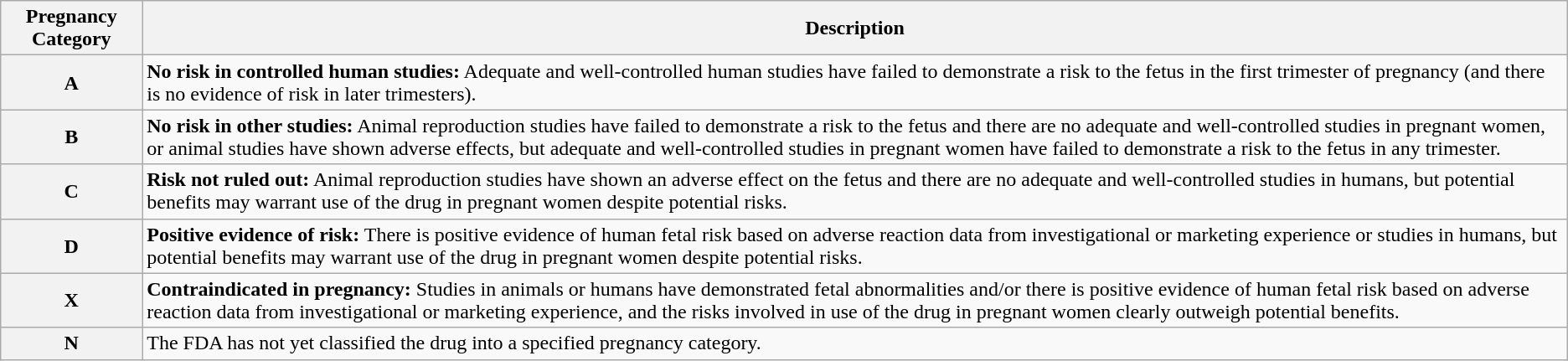<table class="wikitable">
<tr>
<th>Pregnancy Category</th>
<th>Description</th>
</tr>
<tr>
<th>A</th>
<td><strong>No risk in controlled human studies:</strong> Adequate and well-controlled human studies have failed to demonstrate a risk to the fetus in the first trimester of pregnancy (and there is no evidence of risk in later trimesters).</td>
</tr>
<tr>
<th>B</th>
<td><strong>No risk in other studies:</strong> Animal reproduction studies have failed to demonstrate a risk to the fetus and there are no adequate and well-controlled studies in pregnant women, or animal studies have shown adverse effects, but adequate and well-controlled studies in pregnant women have failed to demonstrate a risk to the fetus in any trimester.</td>
</tr>
<tr>
<th>C</th>
<td><strong>Risk not ruled out:</strong> Animal reproduction studies have shown an adverse effect on the fetus and there are no adequate and well-controlled studies in humans, but potential benefits may warrant use of the drug in pregnant women despite potential risks.</td>
</tr>
<tr>
<th>D</th>
<td><strong>Positive evidence of risk:</strong> There is positive evidence of human fetal risk based on adverse reaction data from investigational or marketing experience or studies in humans, but potential benefits may warrant use of the drug in pregnant women despite potential risks.</td>
</tr>
<tr>
<th>X</th>
<td><strong>Contraindicated in pregnancy:</strong> Studies in animals or humans have demonstrated fetal abnormalities and/or there is positive evidence of human fetal risk based on adverse reaction data from investigational or marketing experience, and the risks involved in use of the drug in pregnant women clearly outweigh potential benefits.</td>
</tr>
<tr>
<th>N</th>
<td>The FDA has not yet classified the drug into a specified pregnancy category.</td>
</tr>
</table>
